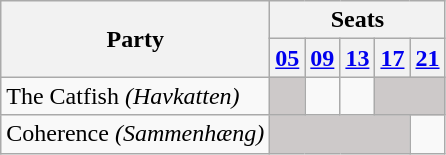<table class="wikitable">
<tr>
<th rowspan=2>Party</th>
<th colspan=11>Seats</th>
</tr>
<tr>
<th><a href='#'>05</a></th>
<th><a href='#'>09</a></th>
<th><a href='#'>13</a></th>
<th><a href='#'>17</a></th>
<th><a href='#'>21</a></th>
</tr>
<tr>
<td>The Catfish <em>(Havkatten)</em></td>
<td style="background:#CDC9C9;"></td>
<td></td>
<td></td>
<td style="background:#CDC9C9;" colspan=2></td>
</tr>
<tr>
<td>Coherence <em>(Sammenhæng)</em></td>
<td style="background:#CDC9C9;" colspan=4></td>
<td></td>
</tr>
</table>
